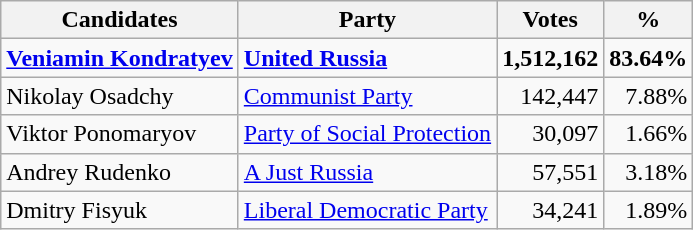<table class="wikitable sortable">
<tr>
<th>Candidates</th>
<th>Party</th>
<th>Votes</th>
<th>%</th>
</tr>
<tr>
<td><strong><a href='#'>Veniamin Kondratyev</a></strong></td>
<td><strong><a href='#'>United Russia</a></strong></td>
<td align=right><strong>1,512,162</strong></td>
<td align=right><strong>83.64%</strong></td>
</tr>
<tr>
<td>Nikolay Osadchy</td>
<td><a href='#'>Communist Party</a></td>
<td align=right>142,447</td>
<td align=right>7.88%</td>
</tr>
<tr>
<td>Viktor Ponomaryov</td>
<td><a href='#'>Party of Social Protection</a></td>
<td align=right>30,097</td>
<td align=right>1.66%</td>
</tr>
<tr>
<td>Andrey Rudenko</td>
<td><a href='#'>A Just Russia</a></td>
<td align=right>57,551</td>
<td align=right>3.18%</td>
</tr>
<tr>
<td>Dmitry Fisyuk</td>
<td><a href='#'>Liberal Democratic Party</a></td>
<td align=right>34,241</td>
<td align=right>1.89%</td>
</tr>
</table>
